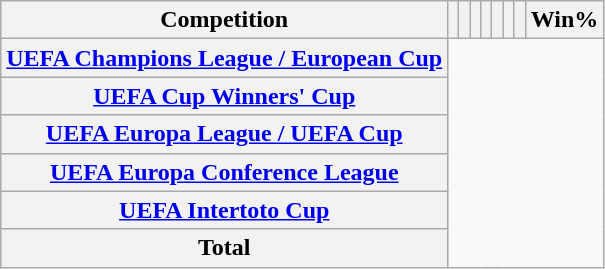<table class="wikitable unsortable plainrowheaders" style="text-align:center">
<tr>
<th scope="col">Competition</th>
<th scope="col"></th>
<th scope="col"></th>
<th scope="col"></th>
<th scope="col"></th>
<th scope="col"></th>
<th scope="col"></th>
<th scope="col"></th>
<th scope="col">Win%</th>
</tr>
<tr>
<th scope="row" align=left><a href='#'>UEFA Champions League / European Cup</a><br></th>
</tr>
<tr>
<th scope="row" align=left><a href='#'>UEFA Cup Winners' Cup</a><br></th>
</tr>
<tr>
<th scope="row" align=left><a href='#'>UEFA Europa League / UEFA Cup</a><br></th>
</tr>
<tr>
<th scope="row" align=left><a href='#'>UEFA Europa Conference League</a><br></th>
</tr>
<tr>
<th scope="row" align=left><a href='#'>UEFA Intertoto Cup</a><br></th>
</tr>
<tr>
<th>Total<br></th>
</tr>
</table>
